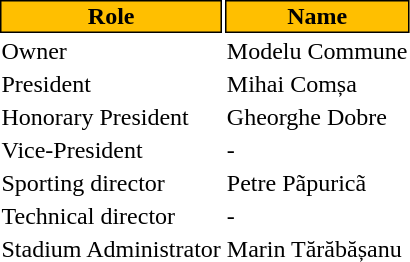<table class="toccolours">
<tr>
<th style="background:#FFBF00;color:#000000;border:1px solid #000000;">Role</th>
<th style="background:#FFBF00;color:#000000;border:1px solid #000000;">Name</th>
</tr>
<tr>
<td>Owner</td>
<td> Modelu Commune</td>
</tr>
<tr>
<td>President</td>
<td> Mihai Comșa</td>
</tr>
<tr>
<td>Honorary President</td>
<td> Gheorghe Dobre</td>
</tr>
<tr>
<td>Vice-President</td>
<td> -</td>
</tr>
<tr>
<td>Sporting director</td>
<td> Petre Pãpuricã</td>
</tr>
<tr>
<td>Technical director</td>
<td> -</td>
</tr>
<tr>
<td>Stadium Administrator</td>
<td> Marin Tărăbășanu</td>
</tr>
</table>
